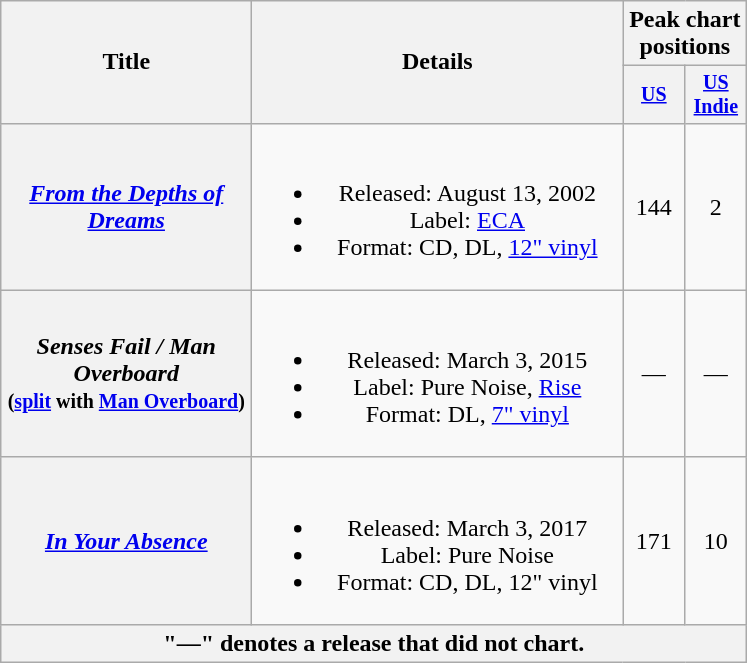<table class="wikitable plainrowheaders" style="text-align:center;">
<tr>
<th rowspan="2" style="width:10em;">Title</th>
<th rowspan="2" style="width:15em;">Details</th>
<th colspan="2">Peak chart positions</th>
</tr>
<tr style="font-size:smaller;">
<th width="35"><a href='#'>US</a></th>
<th width="35"><a href='#'>US<br>Indie</a></th>
</tr>
<tr>
<th scope="row"><em><a href='#'>From the Depths of Dreams</a></em></th>
<td><br><ul><li>Released: August 13, 2002</li><li>Label: <a href='#'>ECA</a></li><li>Format: CD, DL, <a href='#'>12" vinyl</a></li></ul></td>
<td>144</td>
<td>2</td>
</tr>
<tr>
<th scope="row"><em>Senses Fail / Man Overboard</em><br><small>(<a href='#'>split</a> with <a href='#'>Man Overboard</a>)</small></th>
<td><br><ul><li>Released: March 3, 2015</li><li>Label: Pure Noise, <a href='#'>Rise</a></li><li>Format: DL, <a href='#'>7" vinyl</a></li></ul></td>
<td>—</td>
<td>—</td>
</tr>
<tr>
<th scope="row"><em><a href='#'>In Your Absence</a></em></th>
<td><br><ul><li>Released: March 3, 2017</li><li>Label: Pure Noise</li><li>Format: CD, DL, 12" vinyl</li></ul></td>
<td>171</td>
<td>10</td>
</tr>
<tr>
<th colspan="10">"—" denotes a release that did not chart.</th>
</tr>
</table>
